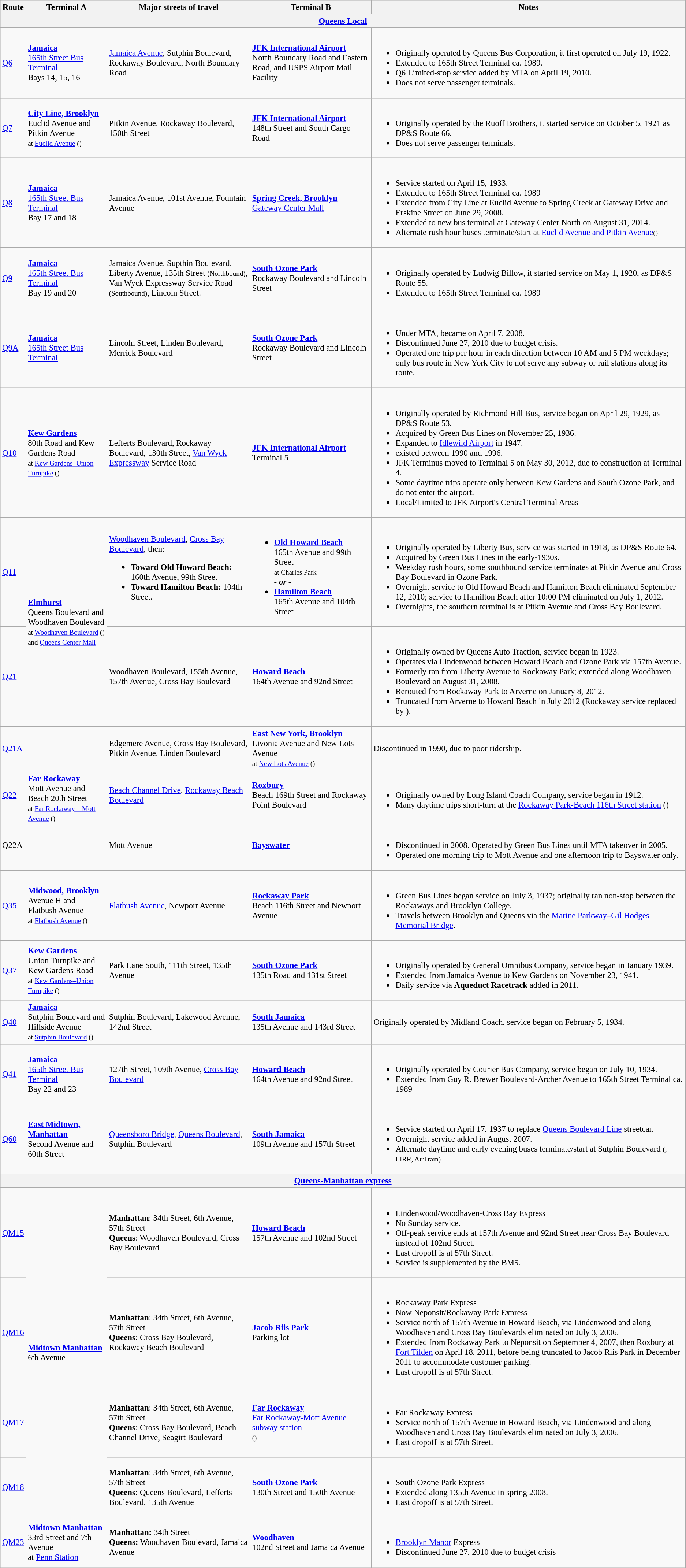<table class="wikitable sortable"  style="font-size: 95%;" |>
<tr>
<th>Route</th>
<th>Terminal A</th>
<th>Major streets of travel</th>
<th>Terminal B</th>
<th>Notes</th>
</tr>
<tr>
<th colspan=5><a href='#'>Queens Local</a></th>
</tr>
<tr>
<td><a href='#'>Q6</a></td>
<td><strong><a href='#'>Jamaica</a></strong><br><a href='#'>165th Street Bus Terminal</a><br>Bays 14, 15, 16</td>
<td><a href='#'>Jamaica Avenue</a>, Sutphin Boulevard,<br>Rockaway Boulevard, North Boundary Road</td>
<td><strong><a href='#'>JFK International Airport</a></strong><br>North Boundary Road and Eastern Road, and USPS Airport Mail Facility</td>
<td><br><ul><li>Originally operated by Queens Bus Corporation, it first operated on July 19, 1922.</li><li>Extended to 165th Street Terminal ca. 1989.</li><li>Q6 Limited-stop service added by MTA on April 19, 2010.</li><li>Does not serve passenger terminals.</li></ul></td>
</tr>
<tr>
<td><a href='#'>Q7</a></td>
<td><strong><a href='#'>City Line, Brooklyn</a></strong><br>Euclid Avenue and Pitkin Avenue<br><small>at <a href='#'>Euclid Avenue</a> ()</small></td>
<td>Pitkin Avenue, Rockaway Boulevard, 150th Street</td>
<td><strong><a href='#'>JFK International Airport</a></strong><br> 148th Street and South Cargo Road</td>
<td><br><ul><li>Originally operated by the Ruoff Brothers, it started service on October 5, 1921 as DP&S Route 66.</li><li>Does not serve passenger terminals.</li></ul></td>
</tr>
<tr>
<td><a href='#'>Q8</a></td>
<td><strong><a href='#'>Jamaica</a></strong><br><a href='#'>165th Street Bus Terminal</a><br>Bay 17 and 18</td>
<td>Jamaica Avenue, 101st Avenue, Fountain Avenue</td>
<td><strong><a href='#'>Spring Creek, Brooklyn</a></strong><br><a href='#'>Gateway Center Mall</a><br></td>
<td><br><ul><li>Service started on April 15, 1933.</li><li>Extended to 165th Street Terminal ca. 1989</li><li>Extended from City Line at Euclid Avenue to Spring Creek at Gateway Drive and Erskine Street on June 29, 2008.</li><li>Extended to new bus terminal at Gateway Center North on August 31, 2014.</li><li>Alternate rush hour buses terminate/start at <a href='#'>Euclid Avenue and Pitkin Avenue</a><small>()</small></li></ul></td>
</tr>
<tr>
<td><a href='#'>Q9</a></td>
<td><strong><a href='#'>Jamaica</a></strong><br><a href='#'>165th Street Bus Terminal</a><br>Bay 19 and 20</td>
<td>Jamaica Avenue, Supthin Boulevard,<br>Liberty Avenue, 135th Street <small>(Northbound)</small>,<br>Van Wyck Expressway Service Road<br><small>(Southbound)</small>, Lincoln Street.</td>
<td><strong><a href='#'>South Ozone Park</a></strong><br>Rockaway Boulevard and Lincoln Street</td>
<td><br><ul><li>Originally operated by Ludwig Billow, it started service on May 1, 1920, as DP&S Route 55.</li><li>Extended to 165th Street Terminal ca. 1989</li></ul></td>
</tr>
<tr>
<td><a href='#'>Q9A</a></td>
<td><strong><a href='#'>Jamaica</a></strong><br><a href='#'>165th Street Bus Terminal</a></td>
<td>Lincoln Street, Linden Boulevard, Merrick Boulevard</td>
<td><strong><a href='#'>South Ozone Park</a></strong><br>Rockaway Boulevard and Lincoln Street</td>
<td><br><ul><li>Under MTA, became  on April 7, 2008.</li><li>Discontinued June 27, 2010 due to budget crisis.</li><li>Operated one trip per hour in each direction between 10 AM and 5 PM weekdays; only bus route in New York City to not serve any subway or rail stations along its route.</li></ul></td>
</tr>
<tr>
<td><a href='#'>Q10</a></td>
<td><strong><a href='#'>Kew Gardens</a></strong><br> 80th Road and Kew Gardens Road<br><small>at <a href='#'>Kew Gardens–Union Turnpike</a> ()</small></td>
<td>Lefferts Boulevard, Rockaway Boulevard, 130th Street, <a href='#'>Van Wyck Expressway</a> Service Road</td>
<td><strong><a href='#'>JFK International Airport</a></strong><br>Terminal 5</td>
<td><br><ul><li>Originally operated by Richmond Hill Bus, service began on April 29, 1929, as DP&S Route 53.</li><li>Acquired by Green Bus Lines on November 25, 1936.</li><li>Expanded to <a href='#'>Idlewild Airport</a> in 1947.</li><li> existed between 1990 and 1996.</li><li>JFK Terminus moved to Terminal 5 on May 30, 2012, due to construction at Terminal 4.</li><li>Some daytime trips operate only between Kew Gardens and South Ozone Park, and do not enter the airport.</li><li>Local/Limited to JFK Airport's Central Terminal Areas</li></ul></td>
</tr>
<tr>
<td><a href='#'>Q11</a></td>
<td rowspan=2><strong><a href='#'>Elmhurst</a></strong><br>Queens Boulevard and Woodhaven Boulevard<br><small>at <a href='#'>Woodhaven Boulevard</a> () and <a href='#'>Queens Center Mall</a></small></td>
<td><a href='#'>Woodhaven Boulevard</a>, <a href='#'>Cross Bay Boulevard</a>, then:<br><ul><li><strong>Toward Old Howard Beach:</strong> 160th Avenue, 99th Street</li><li><strong>Toward Hamilton Beach:</strong> 104th Street.</li></ul></td>
<td><br><ul><li><strong><a href='#'>Old Howard Beach</a></strong><br>165th Avenue and 99th Street<br><small>at Charles Park</small><br><strong><em>- or -</em></strong></li><li><strong><a href='#'>Hamilton Beach</a></strong><br> 165th Avenue and 104th Street</li></ul></td>
<td><br><ul><li>Originally operated by Liberty Bus, service was started in 1918, as DP&S Route 64.</li><li>Acquired by Green Bus Lines in the early-1930s.</li><li>Weekday rush hours, some southbound service terminates at Pitkin Avenue and Cross Bay Boulevard in Ozone Park.</li><li>Overnight service to Old Howard Beach and Hamilton Beach eliminated September 12, 2010; service to Hamilton Beach after 10:00 PM eliminated on July 1, 2012.</li><li>Overnights, the southern terminal is at Pitkin Avenue and Cross Bay Boulevard.</li></ul></td>
</tr>
<tr>
<td><a href='#'>Q21</a></td>
<td>Woodhaven Boulevard, 155th Avenue, 157th Avenue, Cross Bay Boulevard</td>
<td><strong><a href='#'>Howard Beach</a></strong><br>164th Avenue and 92nd Street</td>
<td><br><ul><li>Originally owned by Queens Auto Traction, service began in 1923.</li><li>Operates via Lindenwood between Howard Beach and Ozone Park via 157th Avenue.</li><li>Formerly ran from Liberty Avenue to Rockaway Park; extended along Woodhaven Boulevard on August 31, 2008.</li><li>Rerouted from Rockaway Park to Arverne on January 8, 2012.</li><li>Truncated from Arverne to Howard Beach in July 2012 (Rockaway service replaced by <strong></strong>).</li></ul></td>
</tr>
<tr>
<td><a href='#'>Q21A</a></td>
<td rowspan=3><strong><a href='#'>Far Rockaway</a></strong><br>Mott Avenue and Beach 20th Street<br><small>at <a href='#'>Far Rockaway – Mott Avenue</a> ()</small></td>
<td>Edgemere Avenue, Cross Bay Boulevard, Pitkin Avenue, Linden Boulevard</td>
<td><strong><a href='#'>East New York, Brooklyn</a></strong><br>Livonia Avenue and New Lots Avenue<br><small>at <a href='#'>New Lots Avenue</a> ()</small><br></td>
<td>Discontinued in 1990, due to poor ridership.</td>
</tr>
<tr>
<td><a href='#'>Q22</a></td>
<td><a href='#'>Beach Channel Drive</a>, <a href='#'>Rockaway Beach Boulevard</a></td>
<td><strong><a href='#'>Roxbury</a></strong><br>Beach 169th Street and Rockaway Point Boulevard</td>
<td><br><ul><li>Originally owned by Long Island Coach Company, service began in 1912.</li><li>Many daytime trips short-turn at the <a href='#'>Rockaway Park-Beach 116th Street station</a> ()</li></ul></td>
</tr>
<tr>
<td>Q22A</td>
<td>Mott Avenue</td>
<td><strong><a href='#'>Bayswater</a></strong></td>
<td><br><ul><li>Discontinued in 2008. Operated by Green Bus Lines until MTA takeover in 2005.</li><li>Operated one morning trip to Mott Avenue and one afternoon trip to Bayswater only.</li></ul></td>
</tr>
<tr>
<td><a href='#'>Q35</a></td>
<td><strong><a href='#'>Midwood, Brooklyn</a></strong><br>Avenue H and Flatbush Avenue<br><small>at <a href='#'>Flatbush Avenue</a> ()</small></td>
<td><a href='#'>Flatbush Avenue</a>, Newport Avenue</td>
<td><strong><a href='#'>Rockaway Park</a></strong><br>Beach 116th Street and Newport Avenue</td>
<td><br><ul><li>Green Bus Lines began service on July 3, 1937; originally ran non-stop between the Rockaways and Brooklyn College.</li><li>Travels between Brooklyn and Queens via the <a href='#'>Marine Parkway–Gil Hodges Memorial Bridge</a>.</li></ul></td>
</tr>
<tr>
<td><a href='#'>Q37</a></td>
<td><strong><a href='#'>Kew Gardens</a></strong><br>Union Turnpike and Kew Gardens Road<br><small>at <a href='#'>Kew Gardens–Union Turnpike</a> ()</small></td>
<td>Park Lane South, 111th Street, 135th Avenue</td>
<td><strong><a href='#'>South Ozone Park</a></strong><br>135th Road and 131st Street</td>
<td><br><ul><li>Originally operated by General Omnibus Company, service began in January 1939.</li><li>Extended from Jamaica Avenue to Kew Gardens on November 23, 1941.</li><li>Daily service via <strong>Aqueduct Racetrack</strong> added in 2011.</li></ul></td>
</tr>
<tr>
<td><a href='#'>Q40</a></td>
<td><strong><a href='#'>Jamaica</a></strong><br>Sutphin Boulevard and Hillside Avenue<br><small>at <a href='#'>Sutphin Boulevard</a> ()</small></td>
<td>Sutphin Boulevard, Lakewood Avenue, 142nd Street</td>
<td><strong><a href='#'>South Jamaica</a></strong><br>135th Avenue and 143rd Street</td>
<td>Originally operated by Midland Coach, service began on February 5, 1934.</td>
</tr>
<tr>
<td><a href='#'>Q41</a></td>
<td><strong><a href='#'>Jamaica</a></strong><br><a href='#'>165th Street Bus Terminal</a><br>Bay 22 and 23</td>
<td>127th Street, 109th Avenue, <a href='#'>Cross Bay Boulevard</a></td>
<td><strong><a href='#'>Howard Beach</a></strong><br>164th Avenue and 92nd Street</td>
<td><br><ul><li>Originally operated by Courier Bus Company, service began on July 10, 1934.</li><li>Extended from Guy R. Brewer Boulevard-Archer Avenue to 165th Street Terminal ca. 1989</li></ul></td>
</tr>
<tr>
<td><a href='#'>Q60</a></td>
<td><strong><a href='#'>East Midtown, Manhattan</a></strong><br>Second Avenue and 60th Street</td>
<td><a href='#'>Queensboro Bridge</a>, <a href='#'>Queens Boulevard</a>, Sutphin Boulevard</td>
<td><strong><a href='#'>South Jamaica</a></strong><br>109th Avenue and 157th Street</td>
<td><br><ul><li>Service started on April 17, 1937 to replace <a href='#'>Queens Boulevard Line</a> streetcar.</li><li>Overnight service added in August 2007.</li><li>Alternate daytime and early evening buses terminate/start at Sutphin Boulevard <small>(, LIRR, AirTrain)</small></li></ul></td>
</tr>
<tr>
<th colspan=5><a href='#'>Queens-Manhattan express</a></th>
</tr>
<tr>
<td><a href='#'>QM15</a></td>
<td rowspan=4><strong><a href='#'>Midtown Manhattan</a></strong><br>6th Avenue</td>
<td><strong>Manhattan</strong>: 34th Street, 6th Avenue, 57th Street <br><strong>Queens</strong>: Woodhaven Boulevard, Cross Bay Boulevard</td>
<td><strong><a href='#'>Howard Beach</a></strong><br>157th Avenue and 102nd Street</td>
<td><br><ul><li>Lindenwood/Woodhaven-Cross Bay Express</li><li>No Sunday service.</li><li>Off-peak service ends at 157th Avenue and 92nd Street near Cross Bay Boulevard instead of 102nd Street.</li><li>Last dropoff is at 57th Street.</li><li>Service is supplemented by the BM5.</li></ul></td>
</tr>
<tr>
<td><a href='#'>QM16</a></td>
<td><strong>Manhattan</strong>: 34th Street, 6th Avenue, 57th Street <br><strong>Queens</strong>: Cross Bay Boulevard, Rockaway Beach Boulevard</td>
<td><strong><a href='#'>Jacob Riis Park</a></strong><br>Parking lot</td>
<td><br><ul><li>Rockaway Park Express</li><li>Now Neponsit/Rockaway Park Express</li><li>Service north of 157th Avenue in Howard Beach, via Lindenwood and along Woodhaven and Cross Bay Boulevards eliminated on July 3, 2006.</li><li>Extended from Rockaway Park to Neponsit on September 4, 2007, then Roxbury at <a href='#'>Fort Tilden</a> on April 18, 2011, before being truncated to Jacob Riis Park in December 2011 to accommodate customer parking.</li><li>Last dropoff is at 57th Street.</li></ul></td>
</tr>
<tr>
<td><a href='#'>QM17</a></td>
<td><strong>Manhattan</strong>: 34th Street, 6th Avenue, 57th Street <br><strong>Queens</strong>: Cross Bay Boulevard, Beach Channel Drive, Seagirt Boulevard</td>
<td><strong><a href='#'>Far Rockaway</a></strong><br><a href='#'>Far Rockaway-Mott Avenue subway station</a><br><small>()</small></td>
<td><br><ul><li>Far Rockaway Express</li><li>Service north of 157th Avenue in Howard Beach, via Lindenwood and along Woodhaven and Cross Bay Boulevards eliminated on July 3, 2006.</li><li>Last dropoff is at 57th Street.</li></ul></td>
</tr>
<tr>
<td><a href='#'>QM18</a></td>
<td><strong>Manhattan</strong>: 34th Street, 6th Avenue, 57th Street <br><strong>Queens</strong>: Queens Boulevard, Lefferts Boulevard, 135th Avenue</td>
<td><strong><a href='#'>South Ozone Park</a></strong><br>130th Street and 150th Avenue</td>
<td><br><ul><li>South Ozone Park Express</li><li>Extended along 135th Avenue in spring 2008.</li><li>Last dropoff is at 57th Street.</li></ul></td>
</tr>
<tr>
<td><a href='#'>QM23</a></td>
<td><strong><a href='#'>Midtown Manhattan</a></strong><br> 33rd Street and 7th Avenue<br>at <a href='#'>Penn Station</a></td>
<td><strong>Manhattan:</strong> 34th Street<br><strong>Queens:</strong>  Woodhaven Boulevard, Jamaica Avenue</td>
<td><strong><a href='#'>Woodhaven</a></strong><br> 102nd Street and Jamaica Avenue</td>
<td><br><ul><li><a href='#'>Brooklyn Manor</a> Express</li><li>Discontinued June 27, 2010 due to budget crisis</li></ul></td>
</tr>
</table>
